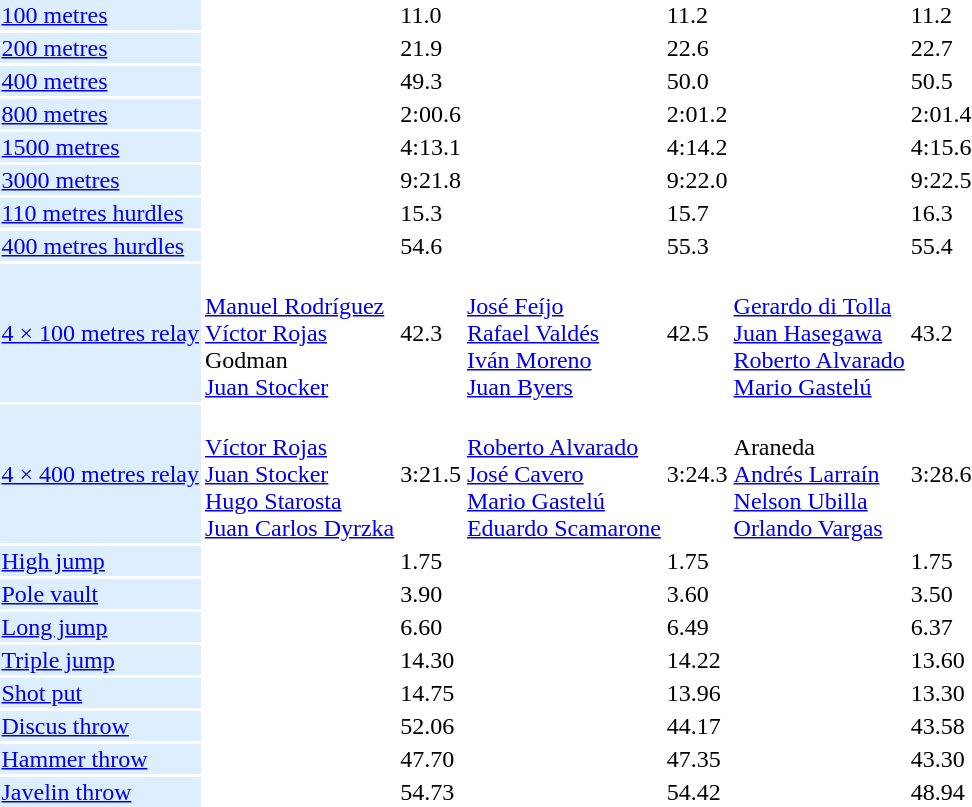<table>
<tr>
<td bgcolor = DDEEFF><a href='#'>100 metres</a></td>
<td></td>
<td>11.0</td>
<td></td>
<td>11.2</td>
<td></td>
<td>11.2</td>
</tr>
<tr>
<td bgcolor = DDEEFF><a href='#'>200 metres</a></td>
<td></td>
<td>21.9</td>
<td></td>
<td>22.6</td>
<td></td>
<td>22.7</td>
</tr>
<tr>
<td bgcolor = DDEEFF><a href='#'>400 metres</a></td>
<td></td>
<td>49.3</td>
<td></td>
<td>50.0</td>
<td></td>
<td>50.5</td>
</tr>
<tr>
<td bgcolor = DDEEFF><a href='#'>800 metres</a></td>
<td></td>
<td>2:00.6</td>
<td></td>
<td>2:01.2</td>
<td></td>
<td>2:01.4</td>
</tr>
<tr>
<td bgcolor = DDEEFF><a href='#'>1500 metres</a></td>
<td></td>
<td>4:13.1</td>
<td></td>
<td>4:14.2</td>
<td></td>
<td>4:15.6</td>
</tr>
<tr>
<td bgcolor = DDEEFF><a href='#'>3000 metres</a></td>
<td></td>
<td>9:21.8</td>
<td></td>
<td>9:22.0</td>
<td></td>
<td>9:22.5</td>
</tr>
<tr>
<td bgcolor = DDEEFF><a href='#'>110 metres hurdles</a></td>
<td></td>
<td>15.3</td>
<td></td>
<td>15.7</td>
<td></td>
<td>16.3</td>
</tr>
<tr>
<td bgcolor = DDEEFF><a href='#'>400 metres hurdles</a></td>
<td></td>
<td>54.6</td>
<td></td>
<td>55.3</td>
<td></td>
<td>55.4</td>
</tr>
<tr>
<td bgcolor = DDEEFF><a href='#'>4 × 100 metres relay</a></td>
<td><br><a href='#'>Manuel Rodríguez</a><br><a href='#'>Víctor Rojas</a><br>Godman<br><a href='#'>Juan Stocker</a></td>
<td>42.3</td>
<td><br><a href='#'>José Feíjo</a><br><a href='#'>Rafael Valdés</a><br><a href='#'>Iván Moreno</a><br><a href='#'>Juan Byers</a></td>
<td>42.5</td>
<td><br><a href='#'>Gerardo di Tolla</a><br><a href='#'>Juan Hasegawa</a><br><a href='#'>Roberto Alvarado</a><br><a href='#'>Mario Gastelú</a></td>
<td>43.2</td>
</tr>
<tr>
<td bgcolor = DDEEFF><a href='#'>4 × 400 metres relay</a></td>
<td><br><a href='#'>Víctor Rojas</a><br><a href='#'>Juan Stocker</a><br><a href='#'>Hugo Starosta</a><br><a href='#'>Juan Carlos Dyrzka</a></td>
<td>3:21.5</td>
<td><br><a href='#'>Roberto Alvarado</a><br><a href='#'>José Cavero</a><br><a href='#'>Mario Gastelú</a><br><a href='#'>Eduardo Scamarone</a></td>
<td>3:24.3</td>
<td><br>Araneda<br><a href='#'>Andrés Larraín</a><br><a href='#'>Nelson Ubilla</a><br><a href='#'>Orlando Vargas</a></td>
<td>3:28.6</td>
</tr>
<tr>
<td bgcolor = DDEEFF><a href='#'>High jump</a></td>
<td></td>
<td>1.75</td>
<td></td>
<td>1.75</td>
<td></td>
<td>1.75</td>
</tr>
<tr>
<td bgcolor = DDEEFF><a href='#'>Pole vault</a></td>
<td></td>
<td>3.90</td>
<td></td>
<td>3.60</td>
<td></td>
<td>3.50</td>
</tr>
<tr>
<td bgcolor = DDEEFF><a href='#'>Long jump</a></td>
<td></td>
<td>6.60</td>
<td></td>
<td>6.49</td>
<td></td>
<td>6.37</td>
</tr>
<tr>
<td bgcolor = DDEEFF><a href='#'>Triple jump</a></td>
<td></td>
<td>14.30</td>
<td></td>
<td>14.22</td>
<td></td>
<td>13.60</td>
</tr>
<tr>
<td bgcolor = DDEEFF><a href='#'>Shot put</a></td>
<td></td>
<td>14.75</td>
<td></td>
<td>13.96</td>
<td></td>
<td>13.30</td>
</tr>
<tr>
<td bgcolor = DDEEFF><a href='#'>Discus throw</a></td>
<td></td>
<td>52.06</td>
<td></td>
<td>44.17</td>
<td></td>
<td>43.58</td>
</tr>
<tr>
<td bgcolor = DDEEFF><a href='#'>Hammer throw</a></td>
<td></td>
<td>47.70</td>
<td></td>
<td>47.35</td>
<td></td>
<td>43.30</td>
</tr>
<tr>
<td bgcolor = DDEEFF><a href='#'>Javelin throw</a></td>
<td></td>
<td>54.73</td>
<td></td>
<td>54.42</td>
<td></td>
<td>48.94</td>
</tr>
</table>
